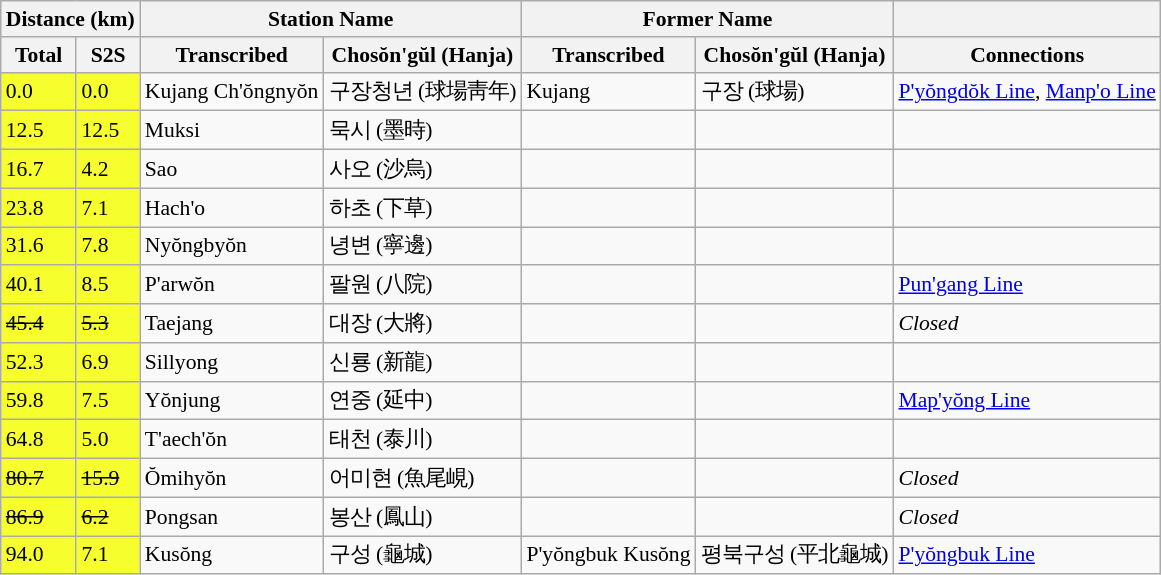<table class="wikitable" style="font-size:90%;">
<tr>
<th colspan="2">Distance (km)</th>
<th colspan="2">Station Name</th>
<th colspan="2">Former Name</th>
<th></th>
</tr>
<tr>
<th>Total</th>
<th>S2S</th>
<th>Transcribed</th>
<th>Chosŏn'gŭl (Hanja)</th>
<th>Transcribed</th>
<th>Chosŏn'gŭl (Hanja)</th>
<th>Connections</th>
</tr>
<tr>
<td bgcolor=#F7FE2E>0.0</td>
<td bgcolor=#F7FE2E>0.0</td>
<td>Kujang Ch'ŏngnyŏn</td>
<td>구장청년 (球場靑年)</td>
<td>Kujang</td>
<td>구장 (球場)</td>
<td><a href='#'>P'yŏngdŏk Line</a>, <a href='#'>Manp'o Line</a></td>
</tr>
<tr>
<td bgcolor=#F7FE2E>12.5</td>
<td bgcolor=#F7FE2E>12.5</td>
<td>Muksi</td>
<td>묵시 (墨時)</td>
<td></td>
<td></td>
<td></td>
</tr>
<tr>
<td bgcolor=#F7FE2E>16.7</td>
<td bgcolor=#F7FE2E>4.2</td>
<td>Sao</td>
<td>사오 (沙烏)</td>
<td></td>
<td></td>
<td></td>
</tr>
<tr>
<td bgcolor=#F7FE2E>23.8</td>
<td bgcolor=#F7FE2E>7.1</td>
<td>Hach'o</td>
<td>하초 (下草)</td>
<td></td>
<td></td>
<td></td>
</tr>
<tr>
<td bgcolor=#F7FE2E>31.6</td>
<td bgcolor=#F7FE2E>7.8</td>
<td>Nyŏngbyŏn</td>
<td>녕변 (寧邊)</td>
<td></td>
<td></td>
<td></td>
</tr>
<tr>
<td bgcolor=#F7FE2E>40.1</td>
<td bgcolor=#F7FE2E>8.5</td>
<td>P'arwŏn</td>
<td>팔원 (八院)</td>
<td></td>
<td></td>
<td><a href='#'>Pun'gang Line</a></td>
</tr>
<tr>
<td bgcolor=#F7FE2E><del>45.4</del></td>
<td bgcolor=#F7FE2E><del>5.3</del></td>
<td>Taejang</td>
<td>대장 (大將)</td>
<td></td>
<td></td>
<td><em>Closed</em></td>
</tr>
<tr>
<td bgcolor=#F7FE2E>52.3</td>
<td bgcolor=#F7FE2E>6.9</td>
<td>Sillyong</td>
<td>신룡 (新龍)</td>
<td></td>
<td></td>
<td></td>
</tr>
<tr>
<td bgcolor=#F7FE2E>59.8</td>
<td bgcolor=#F7FE2E>7.5</td>
<td>Yŏnjung</td>
<td>연중 (延中)</td>
<td></td>
<td></td>
<td><a href='#'>Map'yŏng Line</a></td>
</tr>
<tr>
<td bgcolor=#F7FE2E>64.8</td>
<td bgcolor=#F7FE2E>5.0</td>
<td>T'aech'ŏn</td>
<td>태천 (泰川)</td>
<td></td>
<td></td>
<td></td>
</tr>
<tr>
<td bgcolor=#F7FE2E><del>80.7</del></td>
<td bgcolor=#F7FE2E><del>15.9</del></td>
<td>Ŏmihyŏn</td>
<td>어미현 (魚尾峴)</td>
<td></td>
<td></td>
<td><em>Closed</em></td>
</tr>
<tr>
<td bgcolor=#F7FE2E><del>86.9</del></td>
<td bgcolor=#F7FE2E><del>6.2</del></td>
<td>Pongsan</td>
<td>봉산 (鳳山)</td>
<td></td>
<td></td>
<td><em>Closed</em></td>
</tr>
<tr>
<td bgcolor=#F7FE2E>94.0</td>
<td bgcolor=#F7FE2E>7.1</td>
<td>Kusŏng</td>
<td>구성 (龜城)</td>
<td>P'yŏngbuk Kusŏng</td>
<td>평북구성 (平北龜城)</td>
<td><a href='#'>P'yŏngbuk Line</a></td>
</tr>
</table>
